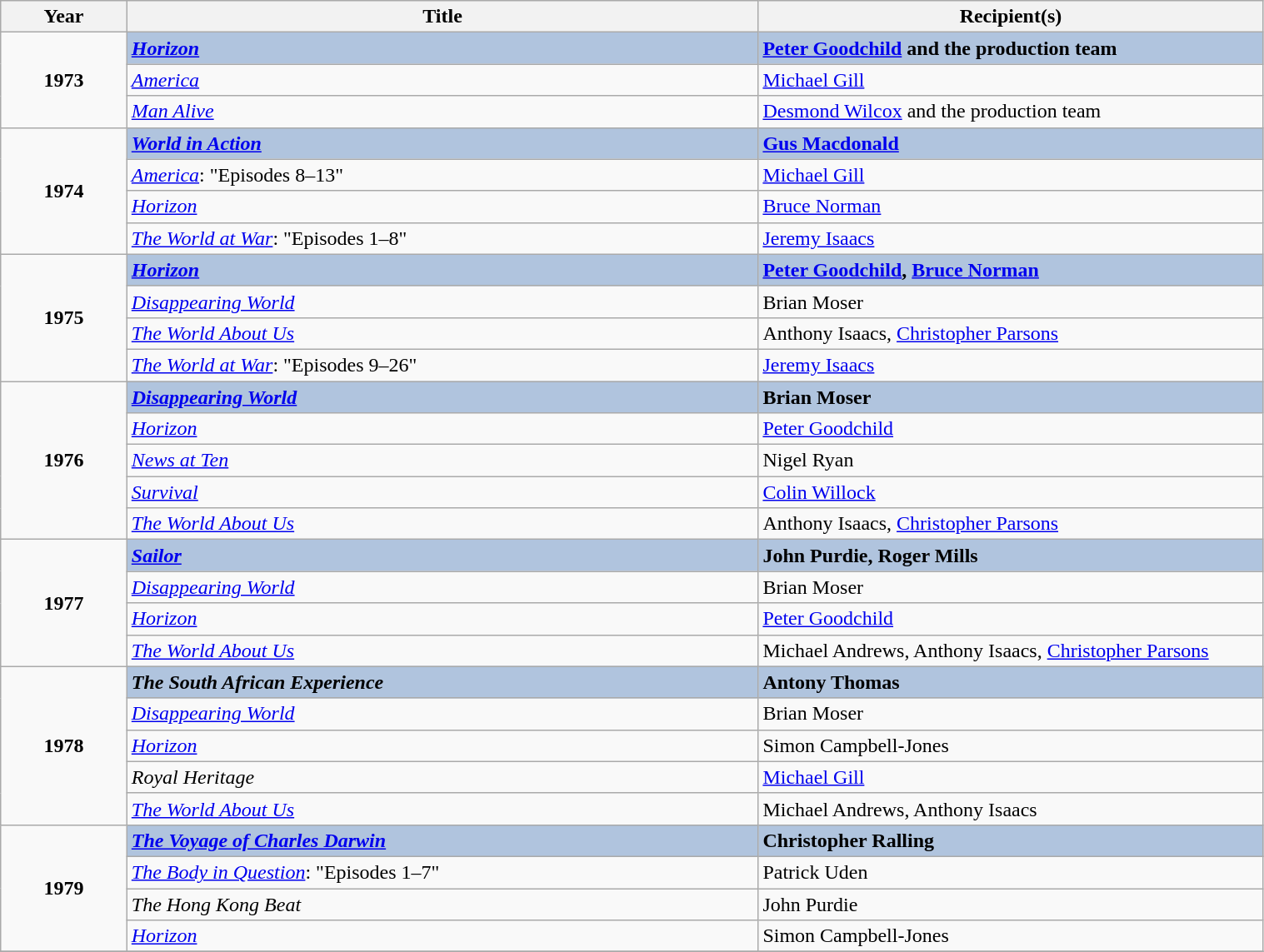<table class="wikitable" width="80%">
<tr>
<th width=5%>Year</th>
<th width=25%><strong>Title</strong></th>
<th width=20%><strong>Recipient(s)</strong></th>
</tr>
<tr>
<td rowspan="3" style="text-align:center;"><strong>1973</strong></td>
<td style="background:#B0C4DE;"><strong><em><a href='#'>Horizon</a></em></strong></td>
<td style="background:#B0C4DE;"><strong><a href='#'>Peter Goodchild</a> and the production team</strong></td>
</tr>
<tr>
<td><em><a href='#'>America</a></em></td>
<td><a href='#'>Michael Gill</a></td>
</tr>
<tr>
<td><em><a href='#'>Man Alive</a></em></td>
<td><a href='#'>Desmond Wilcox</a> and the production team</td>
</tr>
<tr>
<td rowspan="4" style="text-align:center;"><strong>1974</strong></td>
<td style="background:#B0C4DE;"><strong><em><a href='#'>World in Action</a></em></strong></td>
<td style="background:#B0C4DE;"><strong><a href='#'>Gus Macdonald</a></strong></td>
</tr>
<tr>
<td><em><a href='#'>America</a></em>: "Episodes 8–13"</td>
<td><a href='#'>Michael Gill</a></td>
</tr>
<tr>
<td><em><a href='#'>Horizon</a></em></td>
<td><a href='#'>Bruce Norman</a></td>
</tr>
<tr>
<td><em><a href='#'>The World at War</a></em>: "Episodes 1–8"</td>
<td><a href='#'>Jeremy Isaacs</a></td>
</tr>
<tr>
<td rowspan="4" style="text-align:center;"><strong>1975</strong></td>
<td style="background:#B0C4DE;"><strong><em><a href='#'>Horizon</a></em></strong></td>
<td style="background:#B0C4DE;"><strong><a href='#'>Peter Goodchild</a>, <a href='#'>Bruce Norman</a></strong></td>
</tr>
<tr>
<td><em><a href='#'>Disappearing World</a></em></td>
<td>Brian Moser</td>
</tr>
<tr>
<td><em><a href='#'>The World About Us</a></em></td>
<td>Anthony Isaacs, <a href='#'>Christopher Parsons</a></td>
</tr>
<tr>
<td><em><a href='#'>The World at War</a></em>: "Episodes 9–26"</td>
<td><a href='#'>Jeremy Isaacs</a></td>
</tr>
<tr>
<td rowspan="5" style="text-align:center;"><strong>1976</strong></td>
<td style="background:#B0C4DE;"><strong><em><a href='#'>Disappearing World</a></em></strong></td>
<td style="background:#B0C4DE;"><strong>Brian Moser</strong></td>
</tr>
<tr>
<td><em><a href='#'>Horizon</a></em></td>
<td><a href='#'>Peter Goodchild</a></td>
</tr>
<tr>
<td><em><a href='#'>News at Ten</a></em></td>
<td>Nigel Ryan</td>
</tr>
<tr>
<td><em><a href='#'>Survival</a></em></td>
<td><a href='#'>Colin Willock</a></td>
</tr>
<tr>
<td><em><a href='#'>The World About Us</a></em></td>
<td>Anthony Isaacs, <a href='#'>Christopher Parsons</a></td>
</tr>
<tr>
<td rowspan="4" style="text-align:center;"><strong>1977</strong></td>
<td style="background:#B0C4DE;"><strong><em><a href='#'>Sailor</a></em></strong></td>
<td style="background:#B0C4DE;"><strong>John Purdie, Roger Mills</strong></td>
</tr>
<tr>
<td><em><a href='#'>Disappearing World</a></em></td>
<td>Brian Moser</td>
</tr>
<tr>
<td><em><a href='#'>Horizon</a></em></td>
<td><a href='#'>Peter Goodchild</a></td>
</tr>
<tr>
<td><em><a href='#'>The World About Us</a></em></td>
<td>Michael Andrews, Anthony Isaacs, <a href='#'>Christopher Parsons</a></td>
</tr>
<tr>
<td rowspan="5" style="text-align:center;"><strong>1978</strong></td>
<td style="background:#B0C4DE;"><strong><em>The South African Experience</em></strong></td>
<td style="background:#B0C4DE;"><strong>Antony Thomas</strong></td>
</tr>
<tr>
<td><em><a href='#'>Disappearing World</a></em></td>
<td>Brian Moser</td>
</tr>
<tr>
<td><em><a href='#'>Horizon</a></em></td>
<td>Simon Campbell-Jones</td>
</tr>
<tr>
<td><em>Royal Heritage</em></td>
<td><a href='#'>Michael Gill</a></td>
</tr>
<tr>
<td><em><a href='#'>The World About Us</a></em></td>
<td>Michael Andrews, Anthony Isaacs</td>
</tr>
<tr>
<td rowspan="4" style="text-align:center;"><strong>1979</strong></td>
<td style="background:#B0C4DE;"><strong><em><a href='#'>The Voyage of Charles Darwin</a></em></strong></td>
<td style="background:#B0C4DE;"><strong>Christopher Ralling</strong></td>
</tr>
<tr>
<td><em><a href='#'>The Body in Question</a></em>: "Episodes 1–7"</td>
<td>Patrick Uden</td>
</tr>
<tr>
<td><em>The Hong Kong Beat</em></td>
<td>John Purdie</td>
</tr>
<tr>
<td><em><a href='#'>Horizon</a></em></td>
<td>Simon Campbell-Jones</td>
</tr>
<tr>
</tr>
</table>
